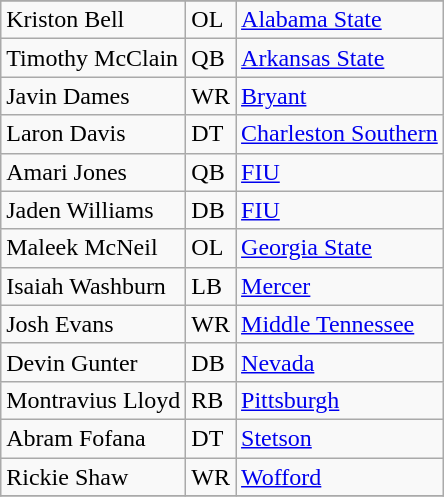<table class="wikitable sortable">
<tr>
</tr>
<tr>
<td>Kriston Bell</td>
<td>OL</td>
<td><a href='#'>Alabama State</a></td>
</tr>
<tr>
<td>Timothy McClain</td>
<td>QB</td>
<td><a href='#'>Arkansas State</a></td>
</tr>
<tr>
<td>Javin Dames</td>
<td>WR</td>
<td><a href='#'>Bryant</a></td>
</tr>
<tr>
<td>Laron Davis</td>
<td>DT</td>
<td><a href='#'>Charleston Southern</a></td>
</tr>
<tr>
<td>Amari Jones</td>
<td>QB</td>
<td><a href='#'>FIU</a></td>
</tr>
<tr>
<td>Jaden Williams</td>
<td>DB</td>
<td><a href='#'>FIU</a></td>
</tr>
<tr>
<td>Maleek McNeil</td>
<td>OL</td>
<td><a href='#'>Georgia State</a></td>
</tr>
<tr>
<td>Isaiah Washburn</td>
<td>LB</td>
<td><a href='#'>Mercer</a></td>
</tr>
<tr>
<td>Josh Evans</td>
<td>WR</td>
<td><a href='#'>Middle Tennessee</a></td>
</tr>
<tr>
<td>Devin Gunter</td>
<td>DB</td>
<td><a href='#'>Nevada</a></td>
</tr>
<tr>
<td>Montravius Lloyd</td>
<td>RB</td>
<td><a href='#'>Pittsburgh</a></td>
</tr>
<tr>
<td>Abram Fofana</td>
<td>DT</td>
<td><a href='#'>Stetson</a></td>
</tr>
<tr>
<td>Rickie Shaw</td>
<td>WR</td>
<td><a href='#'>Wofford</a></td>
</tr>
<tr>
</tr>
</table>
